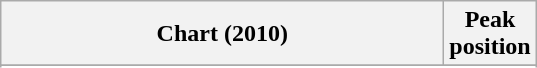<table class="wikitable sortable plainrowheaders" style="text-align: center">
<tr>
<th scope="col" style="width:18em;">Chart (2010)</th>
<th scope="col">Peak<br>position</th>
</tr>
<tr>
</tr>
<tr>
</tr>
<tr>
</tr>
<tr>
</tr>
</table>
